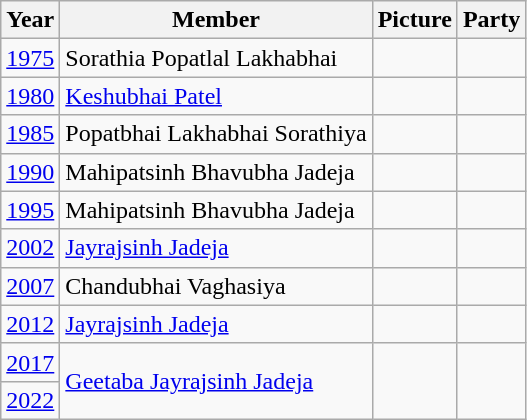<table class="wikitable sortable">
<tr>
<th>Year</th>
<th>Member</th>
<th>Picture</th>
<th colspan="2">Party</th>
</tr>
<tr>
<td><a href='#'>1975</a></td>
<td>Sorathia Popatlal Lakhabhai</td>
<td></td>
<td></td>
</tr>
<tr>
<td><a href='#'>1980</a></td>
<td><a href='#'>Keshubhai Patel</a></td>
<td></td>
<td></td>
</tr>
<tr>
<td><a href='#'>1985</a></td>
<td>Popatbhai Lakhabhai Sorathiya</td>
<td></td>
<td></td>
</tr>
<tr>
<td><a href='#'>1990</a></td>
<td>Mahipatsinh Bhavubha Jadeja</td>
<td></td>
<td></td>
</tr>
<tr>
<td><a href='#'>1995</a></td>
<td>Mahipatsinh Bhavubha Jadeja</td>
<td></td>
</tr>
<tr>
<td><a href='#'>2002</a></td>
<td><a href='#'>Jayrajsinh Jadeja</a></td>
<td></td>
<td></td>
</tr>
<tr>
<td><a href='#'>2007</a></td>
<td>Chandubhai Vaghasiya</td>
<td></td>
<td></td>
</tr>
<tr>
<td><a href='#'>2012</a></td>
<td><a href='#'>Jayrajsinh Jadeja</a></td>
<td></td>
<td></td>
</tr>
<tr>
<td><a href='#'>2017</a></td>
<td Rowspan="2"><a href='#'>Geetaba Jayrajsinh Jadeja</a></td>
<td rowspan="3"></td>
</tr>
<tr>
<td><a href='#'>2022</a></td>
</tr>
</table>
